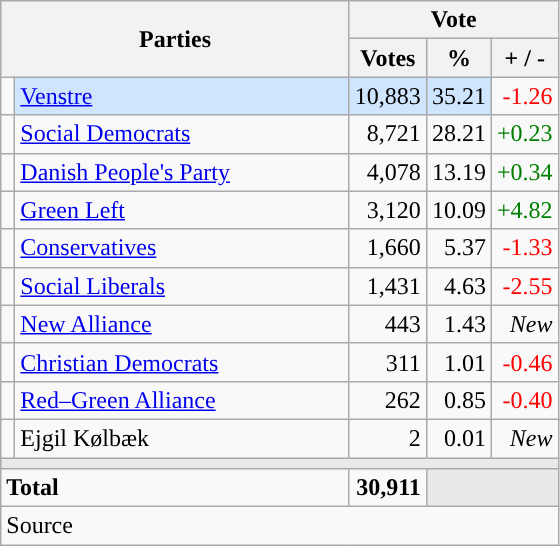<table class="wikitable" style="text-align:right;">
<tr>
<th style="text-align:centre;" rowspan="2" colspan="2" width="225">Parties</th>
<th colspan="3">Vote</th>
</tr>
<tr>
<th width="15">Votes</th>
<th width="15">%</th>
<th width="15">+ / -</th>
</tr>
<tr>
<td width="2" style="color:inherit;background:"></td>
<td bgcolor=#cfe5fe  align="left"><a href='#'>Venstre</a></td>
<td bgcolor=#cfe5fe>10,883</td>
<td bgcolor=#cfe5fe>35.21</td>
<td style=color:red;>-1.26</td>
</tr>
<tr>
<td width="2" style="color:inherit;background:"></td>
<td align="left"><a href='#'>Social Democrats</a></td>
<td>8,721</td>
<td>28.21</td>
<td style=color:green;>+0.23</td>
</tr>
<tr>
<td width="2" style="color:inherit;background:"></td>
<td align="left"><a href='#'>Danish People's Party</a></td>
<td>4,078</td>
<td>13.19</td>
<td style=color:green;>+0.34</td>
</tr>
<tr>
<td width="2" style="color:inherit;background:"></td>
<td align="left"><a href='#'>Green Left</a></td>
<td>3,120</td>
<td>10.09</td>
<td style=color:green;>+4.82</td>
</tr>
<tr>
<td width="2" style="color:inherit;background:"></td>
<td align="left"><a href='#'>Conservatives</a></td>
<td>1,660</td>
<td>5.37</td>
<td style=color:red;>-1.33</td>
</tr>
<tr>
<td width="2" style="color:inherit;background:"></td>
<td align="left"><a href='#'>Social Liberals</a></td>
<td>1,431</td>
<td>4.63</td>
<td style=color:red;>-2.55</td>
</tr>
<tr>
<td width="2" style="color:inherit;background:"></td>
<td align="left"><a href='#'>New Alliance</a></td>
<td>443</td>
<td>1.43</td>
<td><em>New</em></td>
</tr>
<tr>
<td width="2" style="color:inherit;background:"></td>
<td align="left"><a href='#'>Christian Democrats</a></td>
<td>311</td>
<td>1.01</td>
<td style=color:red;>-0.46</td>
</tr>
<tr>
<td width="2" style="color:inherit;background:"></td>
<td align="left"><a href='#'>Red–Green Alliance</a></td>
<td>262</td>
<td>0.85</td>
<td style=color:red;>-0.40</td>
</tr>
<tr>
<td width="2" style="color:inherit;background:"></td>
<td align="left">Ejgil Kølbæk</td>
<td>2</td>
<td>0.01</td>
<td><em>New</em></td>
</tr>
<tr>
<td colspan="7" bgcolor="#E9E9E9"></td>
</tr>
<tr>
<td align="left" colspan="2"><strong>Total</strong></td>
<td><strong>30,911</strong></td>
<td bgcolor="#E9E9E9" colspan="2"></td>
</tr>
<tr>
<td align="left" colspan="6">Source</td>
</tr>
</table>
